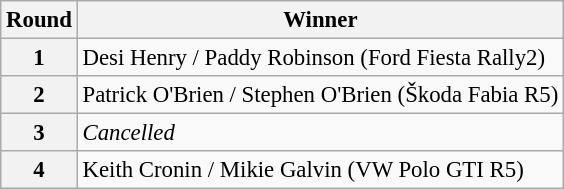<table class="wikitable" style="font-size: 95%;">
<tr>
<th>Round</th>
<th>Winner</th>
</tr>
<tr>
<th>1</th>
<td>Desi Henry / Paddy Robinson (Ford Fiesta Rally2)</td>
</tr>
<tr>
<th>2</th>
<td>Patrick O'Brien / Stephen O'Brien (Škoda Fabia R5)</td>
</tr>
<tr>
<th>3</th>
<td><em>Cancelled</em></td>
</tr>
<tr>
<th>4</th>
<td>Keith Cronin / Mikie Galvin (VW Polo GTI R5)</td>
</tr>
</table>
